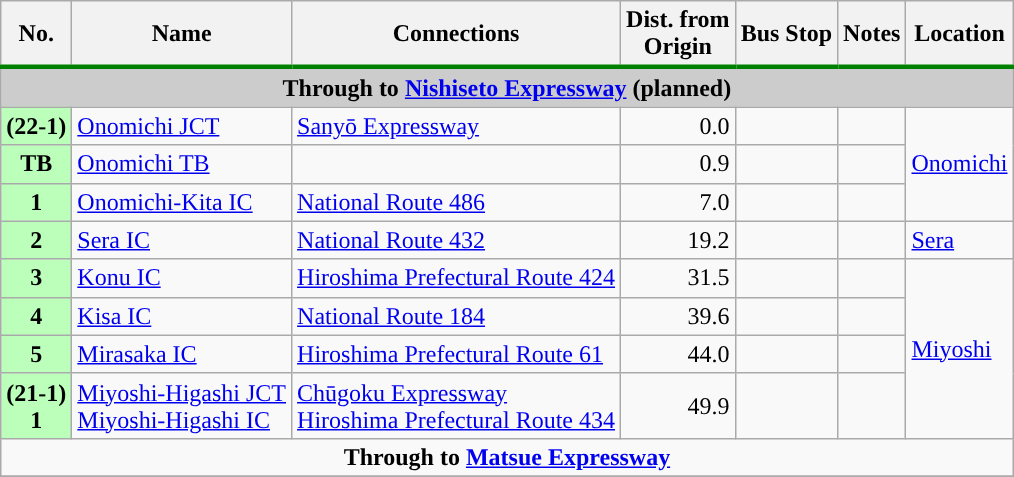<table table class="wikitable">
<tr>
<th style="border-bottom:3px solid green;">No.</th>
<th style="border-bottom:3px solid green;">Name</th>
<th style="border-bottom:3px solid green;">Connections</th>
<th style="border-bottom:3px solid green;">Dist. from<br>Origin</th>
<th style="border-bottom:3px solid green;">Bus Stop</th>
<th style="border-bottom:3px solid green;">Notes</th>
<th colspan="2" style="border-bottom:3px solid green;">Location</th>
</tr>
<tr>
<td colspan="7" style="text-align:center;background-color:#ccc;"><strong>Through to <a href='#'>Nishiseto Expressway</a> (planned)</strong></td>
</tr>
<tr>
<th style="background:#bfb;">(22-1)</th>
<td><a href='#'>Onomichi JCT</a></td>
<td> <a href='#'>Sanyō Expressway</a></td>
<td style="text-align:right;">0.0</td>
<td style="text-align:center;"></td>
<td></td>
<td rowspan="3" style="width:1em;"><a href='#'>Onomichi</a></td>
</tr>
<tr>
<th style="background-color:#BFB;">TB</th>
<td><a href='#'>Onomichi TB</a></td>
<td></td>
<td style="text-align:right;">0.9</td>
<td style="text-align:center;"></td>
<td></td>
</tr>
<tr>
<th style="background-color:#BFB;">1</th>
<td><a href='#'>Onomichi-Kita IC</a></td>
<td> <a href='#'>National Route 486</a></td>
<td style="text-align:right;">7.0</td>
<td style="text-align:center;"></td>
<td></td>
</tr>
<tr>
<th style="background-color:#BFB;">2</th>
<td><a href='#'>Sera IC</a></td>
<td> <a href='#'>National Route 432</a></td>
<td style="text-align:right;">19.2</td>
<td style="text-align:center;"></td>
<td></td>
<td><a href='#'>Sera</a></td>
</tr>
<tr>
<th style="background:#bfb;">3</th>
<td><a href='#'>Konu IC</a></td>
<td><a href='#'>Hiroshima Prefectural Route 424</a></td>
<td style="text-align:right;">31.5</td>
<td style="text-align:center;"></td>
<td></td>
<td rowspan="4" style="width:1em;"><a href='#'>Miyoshi</a></td>
</tr>
<tr>
<th style="background-color:#BFB;">4</th>
<td><a href='#'>Kisa IC</a></td>
<td> <a href='#'>National Route 184</a></td>
<td style="text-align:right;">39.6</td>
<td style="text-align:center;"></td>
<td></td>
</tr>
<tr>
<th style="background-color:#BFB;">5</th>
<td><a href='#'>Mirasaka IC</a></td>
<td><a href='#'>Hiroshima Prefectural Route 61</a></td>
<td style="text-align:right;">44.0</td>
<td style="text-align:center;"></td>
<td></td>
</tr>
<tr>
<th style="background:#bfb;">(21-1)<br>1</th>
<td><a href='#'>Miyoshi-Higashi JCT</a><br><a href='#'>Miyoshi-Higashi IC</a></td>
<td> <a href='#'>Chūgoku Expressway</a><br><a href='#'>Hiroshima Prefectural Route 434</a></td>
<td style="text-align:right;">49.9</td>
<td style="text-align:center;"></td>
<td></td>
</tr>
<tr>
<td colspan="7" style="text-align:center"><strong>Through to  <a href='#'>Matsue Expressway</a></strong></td>
</tr>
<tr>
</tr>
</table>
